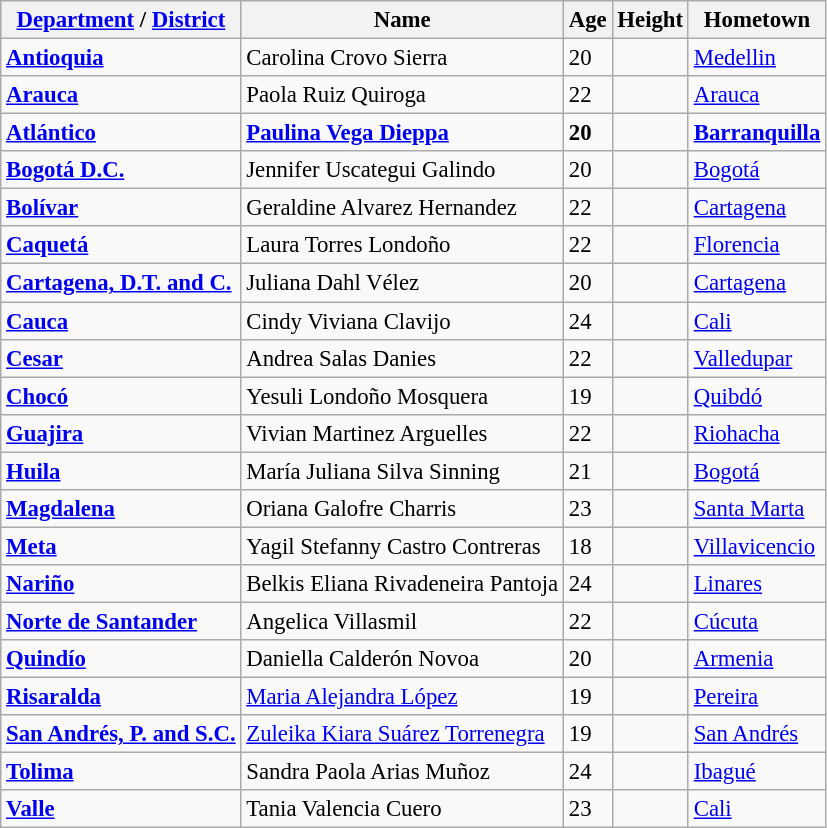<table class="sortable wikitable" style="font-size: 95%;">
<tr>
<th><a href='#'>Department</a> / <a href='#'>District</a></th>
<th>Name</th>
<th>Age</th>
<th>Height</th>
<th>Hometown</th>
</tr>
<tr>
<td><strong> <a href='#'>Antioquia</a></strong></td>
<td>Carolina Crovo Sierra</td>
<td>20</td>
<td></td>
<td><a href='#'>Medellin</a></td>
</tr>
<tr>
<td> <a href='#'><strong>Arauca</strong></a></td>
<td>Paola Ruiz Quiroga</td>
<td>22</td>
<td></td>
<td><a href='#'>Arauca</a></td>
</tr>
<tr>
<td><strong> <a href='#'>Atlántico</a></strong></td>
<td><strong><a href='#'>Paulina Vega Dieppa</a></strong></td>
<td><strong>20</strong></td>
<td><strong></strong></td>
<td><strong><a href='#'>Barranquilla</a></strong></td>
</tr>
<tr>
<td><strong> <a href='#'>Bogotá D.C.</a></strong></td>
<td>Jennifer Uscategui Galindo</td>
<td>20</td>
<td></td>
<td><a href='#'>Bogotá</a></td>
</tr>
<tr>
<td><strong> <a href='#'>Bolívar</a></strong></td>
<td>Geraldine Alvarez Hernandez</td>
<td>22</td>
<td></td>
<td><a href='#'>Cartagena</a></td>
</tr>
<tr>
<td> <a href='#'><strong>Caquetá</strong></a></td>
<td>Laura Torres Londoño</td>
<td>22</td>
<td></td>
<td><a href='#'>Florencia</a></td>
</tr>
<tr>
<td><strong> <a href='#'>Cartagena, D.T. and C.</a></strong></td>
<td>Juliana Dahl Vélez</td>
<td>20</td>
<td></td>
<td><a href='#'>Cartagena</a></td>
</tr>
<tr>
<td><strong> <a href='#'>Cauca</a></strong></td>
<td>Cindy Viviana Clavijo</td>
<td>24</td>
<td></td>
<td><a href='#'>Cali</a></td>
</tr>
<tr>
<td><strong> <a href='#'>Cesar</a></strong></td>
<td>Andrea Salas Danies</td>
<td>22</td>
<td></td>
<td><a href='#'>Valledupar</a></td>
</tr>
<tr>
<td><strong> <a href='#'>Chocó</a></strong></td>
<td>Yesuli Londoño Mosquera</td>
<td>19</td>
<td></td>
<td><a href='#'>Quibdó</a></td>
</tr>
<tr>
<td><strong> <a href='#'>Guajira</a></strong></td>
<td>Vivian Martinez Arguelles</td>
<td>22</td>
<td></td>
<td><a href='#'>Riohacha</a></td>
</tr>
<tr>
<td><strong> <a href='#'>Huila</a></strong></td>
<td>María Juliana Silva Sinning</td>
<td>21</td>
<td></td>
<td><a href='#'>Bogotá</a></td>
</tr>
<tr>
<td><strong> <a href='#'>Magdalena</a></strong></td>
<td>Oriana Galofre Charris</td>
<td>23</td>
<td></td>
<td><a href='#'>Santa Marta</a></td>
</tr>
<tr>
<td><strong> <a href='#'>Meta</a></strong></td>
<td>Yagil Stefanny Castro Contreras</td>
<td>18</td>
<td></td>
<td><a href='#'>Villavicencio</a></td>
</tr>
<tr>
<td><strong> <a href='#'>Nariño</a></strong></td>
<td>Belkis Eliana Rivadeneira Pantoja</td>
<td>24</td>
<td></td>
<td><a href='#'>Linares</a></td>
</tr>
<tr>
<td><strong> <a href='#'>Norte de Santander</a></strong></td>
<td>Angelica Villasmil</td>
<td>22</td>
<td></td>
<td><a href='#'>Cúcuta</a></td>
</tr>
<tr>
<td><strong> <a href='#'>Quindío</a></strong></td>
<td>Daniella Calderón Novoa</td>
<td>20</td>
<td></td>
<td><a href='#'>Armenia</a></td>
</tr>
<tr>
<td><strong> <a href='#'>Risaralda</a></strong></td>
<td><a href='#'>Maria Alejandra López</a></td>
<td>19</td>
<td></td>
<td><a href='#'>Pereira</a></td>
</tr>
<tr>
<td><strong> <a href='#'>San Andrés, P. and S.C.</a></strong></td>
<td><a href='#'>Zuleika Kiara Suárez Torrenegra</a></td>
<td>19</td>
<td></td>
<td><a href='#'>San Andrés</a></td>
</tr>
<tr>
<td><strong> <a href='#'>Tolima</a></strong></td>
<td>Sandra Paola Arias Muñoz</td>
<td>24</td>
<td></td>
<td><a href='#'>Ibagué</a></td>
</tr>
<tr>
<td><strong> <a href='#'>Valle</a></strong></td>
<td>Tania Valencia Cuero</td>
<td>23</td>
<td></td>
<td><a href='#'>Cali</a></td>
</tr>
</table>
